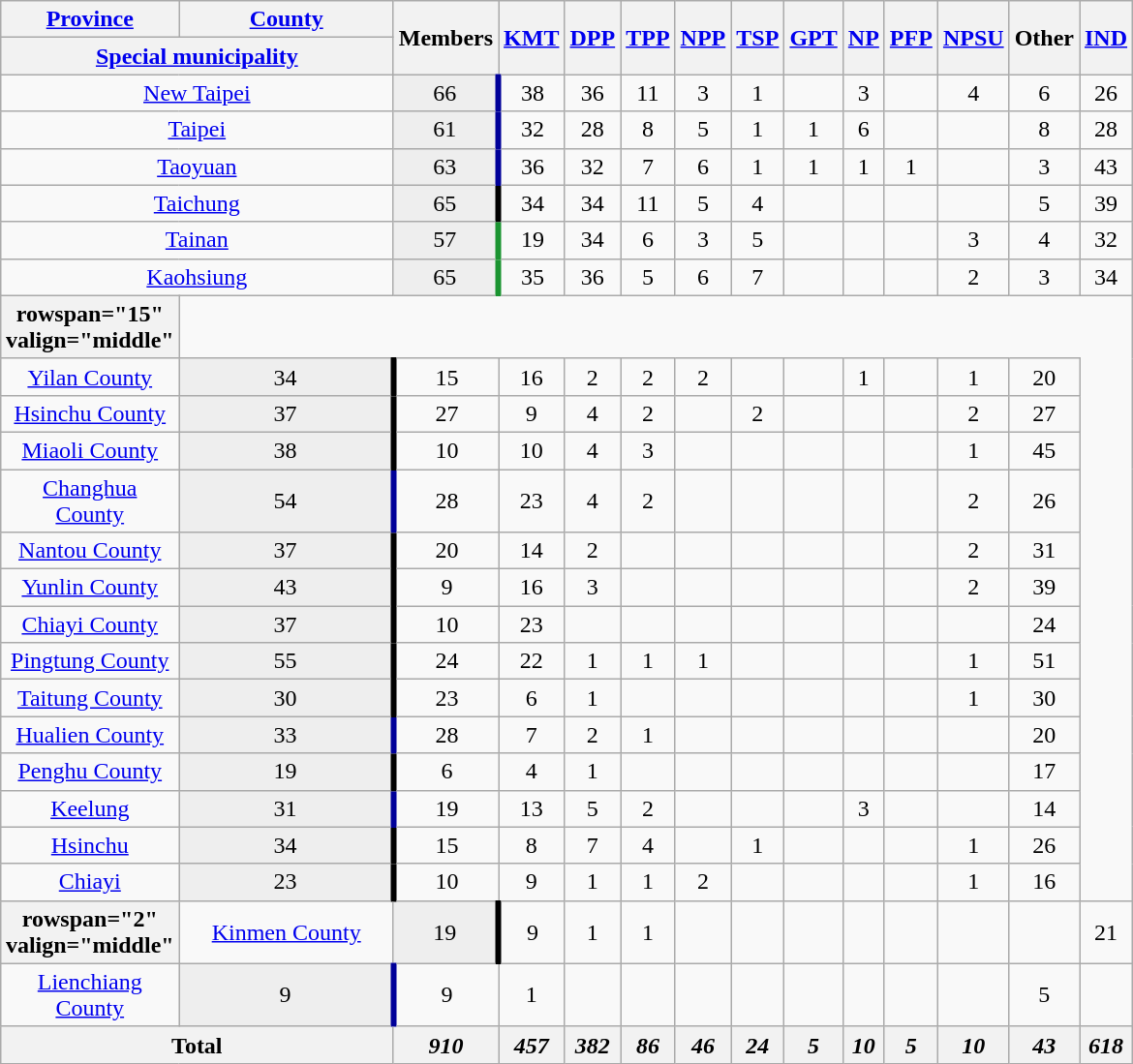<table class="wikitable collapsible" style="text-align:center; margin:auto">
<tr>
<th style="width:60px;"><a href='#'>Province</a></th>
<th style="width:140px;"><a href='#'>County</a></th>
<th rowspan=2 style="width:50px;">Members</th>
<th rowspan="2"><a href='#'>KMT</a></th>
<th rowspan="2"><a href='#'>DPP</a></th>
<th rowspan="2"><a href='#'>TPP</a></th>
<th rowspan="2"><a href='#'>NPP</a></th>
<th rowspan="2"><a href='#'>TSP</a></th>
<th rowspan="2"><a href='#'>GPT</a></th>
<th rowspan="2"><a href='#'>NP</a></th>
<th rowspan="2"><a href='#'>PFP</a></th>
<th rowspan="2"><a href='#'>NPSU</a></th>
<th rowspan="2">Other</th>
<th rowspan="2"><a href='#'>IND</a></th>
</tr>
<tr>
<th colspan=2><a href='#'>Special municipality</a></th>
</tr>
<tr>
<td colspan="2"><a href='#'>New Taipei</a></td>
<td bgcolor=#EEEEEE style="border-right:4px solid #000099;">66</td>
<td>38</td>
<td>36</td>
<td>11</td>
<td>3</td>
<td>1</td>
<td></td>
<td>3</td>
<td></td>
<td>4</td>
<td>6</td>
<td>26</td>
</tr>
<tr>
<td colspan="2"><a href='#'>Taipei</a></td>
<td bgcolor=#EEEEEE style="border-right:4px solid #000099;">61</td>
<td>32</td>
<td>28</td>
<td>8</td>
<td>5</td>
<td>1</td>
<td>1</td>
<td>6</td>
<td></td>
<td></td>
<td>8</td>
<td>28</td>
</tr>
<tr>
<td colspan="2"><a href='#'>Taoyuan</a></td>
<td bgcolor=#EEEEEE style="border-right:4px solid #000099;">63</td>
<td>36</td>
<td>32</td>
<td>7</td>
<td>6</td>
<td>1</td>
<td>1</td>
<td>1</td>
<td>1</td>
<td></td>
<td>3</td>
<td>43</td>
</tr>
<tr>
<td colspan="2"><a href='#'>Taichung</a></td>
<td bgcolor=#EEEEEE style="border-right:4px solid #000000;">65</td>
<td>34</td>
<td>34</td>
<td>11</td>
<td>5</td>
<td>4</td>
<td></td>
<td></td>
<td></td>
<td></td>
<td>5</td>
<td>39</td>
</tr>
<tr>
<td colspan="2"><a href='#'>Tainan</a></td>
<td bgcolor=#EEEEEE style="border-right:4px solid #1B9431;">57</td>
<td>19</td>
<td>34</td>
<td>6</td>
<td>3</td>
<td>5</td>
<td></td>
<td></td>
<td></td>
<td>3</td>
<td>4</td>
<td>32</td>
</tr>
<tr>
<td colspan="2"><a href='#'>Kaohsiung</a></td>
<td bgcolor=#EEEEEE style="border-right:4px solid #1B9431;">65</td>
<td>35</td>
<td>36</td>
<td>5</td>
<td>6</td>
<td>7</td>
<td></td>
<td></td>
<td></td>
<td>2</td>
<td>3</td>
<td>34</td>
</tr>
<tr>
<th>rowspan="15" valign="middle" </th>
</tr>
<tr>
<td><a href='#'>Yilan County</a></td>
<td bgcolor=#EEEEEE style="border-right:4px solid #000000;">34</td>
<td>15</td>
<td>16</td>
<td>2</td>
<td>2</td>
<td>2</td>
<td></td>
<td></td>
<td>1</td>
<td></td>
<td>1</td>
<td>20</td>
</tr>
<tr>
<td><a href='#'>Hsinchu County</a></td>
<td bgcolor=#EEEEEE style="border-right:4px solid #000000;">37</td>
<td>27</td>
<td>9</td>
<td>4</td>
<td>2</td>
<td></td>
<td>2</td>
<td></td>
<td></td>
<td></td>
<td>2</td>
<td>27</td>
</tr>
<tr>
<td><a href='#'>Miaoli County</a></td>
<td bgcolor=#EEEEEE style="border-right:4px solid #000000;">38</td>
<td>10</td>
<td>10</td>
<td>4</td>
<td>3</td>
<td></td>
<td></td>
<td></td>
<td></td>
<td></td>
<td>1</td>
<td>45</td>
</tr>
<tr>
<td><a href='#'>Changhua County</a></td>
<td bgcolor=#EEEEEE style="border-right:4px solid #000099;">54</td>
<td>28</td>
<td>23</td>
<td>4</td>
<td>2</td>
<td></td>
<td></td>
<td></td>
<td></td>
<td></td>
<td>2</td>
<td>26</td>
</tr>
<tr>
<td><a href='#'>Nantou County</a></td>
<td bgcolor=#EEEEEE style="border-right:4px solid #000000;">37</td>
<td>20</td>
<td>14</td>
<td>2</td>
<td></td>
<td></td>
<td></td>
<td></td>
<td></td>
<td></td>
<td>2</td>
<td>31</td>
</tr>
<tr>
<td><a href='#'>Yunlin County</a></td>
<td bgcolor=#EEEEEE style="border-right:4px solid #000000;">43</td>
<td>9</td>
<td>16</td>
<td>3</td>
<td></td>
<td></td>
<td></td>
<td></td>
<td></td>
<td></td>
<td>2</td>
<td>39</td>
</tr>
<tr>
<td><a href='#'>Chiayi County</a></td>
<td bgcolor=#EEEEEE style="border-right:4px solid #000000;">37</td>
<td>10</td>
<td>23</td>
<td></td>
<td></td>
<td></td>
<td></td>
<td></td>
<td></td>
<td></td>
<td></td>
<td>24</td>
</tr>
<tr>
<td><a href='#'>Pingtung County</a></td>
<td bgcolor=#EEEEEE style="border-right:4px solid #000000;">55</td>
<td>24</td>
<td>22</td>
<td>1</td>
<td>1</td>
<td>1</td>
<td></td>
<td></td>
<td></td>
<td></td>
<td>1</td>
<td>51</td>
</tr>
<tr>
<td><a href='#'>Taitung County</a></td>
<td bgcolor=#EEEEEE style="border-right:4px solid #000000;">30</td>
<td>23</td>
<td>6</td>
<td>1</td>
<td></td>
<td></td>
<td></td>
<td></td>
<td></td>
<td></td>
<td>1</td>
<td>30</td>
</tr>
<tr>
<td><a href='#'>Hualien County</a></td>
<td bgcolor=#EEEEEE style="border-right:4px solid #000099;">33</td>
<td>28</td>
<td>7</td>
<td>2</td>
<td>1</td>
<td></td>
<td></td>
<td></td>
<td></td>
<td></td>
<td></td>
<td>20</td>
</tr>
<tr>
<td><a href='#'>Penghu County</a></td>
<td bgcolor=#EEEEEE style="border-right:4px solid #000000;">19</td>
<td>6</td>
<td>4</td>
<td>1</td>
<td></td>
<td></td>
<td></td>
<td></td>
<td></td>
<td></td>
<td></td>
<td>17</td>
</tr>
<tr>
<td><a href='#'>Keelung</a></td>
<td bgcolor=#EEEEEE style="border-right:4px solid #000099;">31</td>
<td>19</td>
<td>13</td>
<td>5</td>
<td>2</td>
<td></td>
<td></td>
<td></td>
<td>3</td>
<td></td>
<td></td>
<td>14</td>
</tr>
<tr>
<td><a href='#'>Hsinchu</a></td>
<td bgcolor=#EEEEEE style="border-right:4px solid #000000;">34</td>
<td>15</td>
<td>8</td>
<td>7</td>
<td>4</td>
<td></td>
<td>1</td>
<td></td>
<td></td>
<td></td>
<td>1</td>
<td>26</td>
</tr>
<tr>
<td><a href='#'>Chiayi</a></td>
<td bgcolor=#EEEEEE style="border-right:4px solid #000000;">23</td>
<td>10</td>
<td>9</td>
<td>1</td>
<td>1</td>
<td>2</td>
<td></td>
<td></td>
<td></td>
<td></td>
<td>1</td>
<td>16</td>
</tr>
<tr>
<th>rowspan="2" valign="middle" </th>
<td><a href='#'>Kinmen County</a></td>
<td bgcolor=#EEEEEE style="border-right:4px solid #000000;">19</td>
<td>9</td>
<td>1</td>
<td>1</td>
<td></td>
<td></td>
<td></td>
<td></td>
<td></td>
<td></td>
<td></td>
<td>21</td>
</tr>
<tr>
<td><a href='#'>Lienchiang County</a></td>
<td bgcolor=#EEEEEE style="border-right:4px solid #000099;">9</td>
<td>9</td>
<td>1</td>
<td></td>
<td></td>
<td></td>
<td></td>
<td></td>
<td></td>
<td></td>
<td></td>
<td>5</td>
</tr>
<tr>
<th colspan=2>Total</th>
<th><em>910</em></th>
<th><em>457</em></th>
<th><em>382</em></th>
<th><em>86</em></th>
<th><em>46</em></th>
<th><em>24</em></th>
<th><em>5</em></th>
<th><em>10</em></th>
<th><em>5</em></th>
<th><em>10</em></th>
<th><em>43</em></th>
<th><em>618</em></th>
</tr>
</table>
